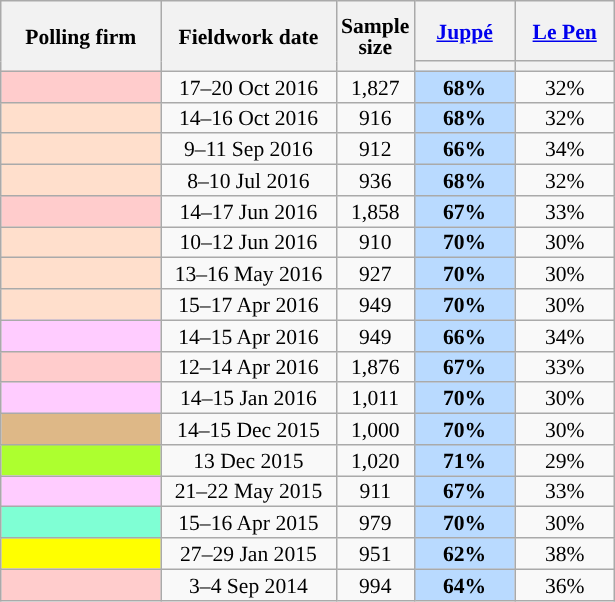<table class="wikitable sortable" style="text-align:center;font-size:90%;line-height:14px;">
<tr style="height:40px;">
<th style="width:100px;" rowspan="2">Polling firm</th>
<th style="width:110px;" rowspan="2">Fieldwork date</th>
<th style="width:35px;" rowspan="2">Sample<br>size</th>
<th class="unsortable" style="width:60px;"><a href='#'>Juppé</a><br></th>
<th class="unsortable" style="width:60px;"><a href='#'>Le Pen</a><br></th>
</tr>
<tr>
<th style="background:"></th>
<th style="background:"></th>
</tr>
<tr>
<td style="background:#FFCCCC;"></td>
<td data-sort-value="2016-10-20">17–20 Oct 2016</td>
<td>1,827</td>
<td style="background:#B9DAFF;"><strong>68%</strong></td>
<td>32%</td>
</tr>
<tr>
<td style="background:#FFDFCC;"> </td>
<td data-sort-value="2016-10-16">14–16 Oct 2016</td>
<td>916</td>
<td style="background:#B9DAFF;"><strong>68%</strong></td>
<td>32%</td>
</tr>
<tr>
<td style="background:#FFDFCC;"> </td>
<td data-sort-value="2016-09-11">9–11 Sep 2016</td>
<td>912</td>
<td style="background:#B9DAFF;"><strong>66%</strong></td>
<td>34%</td>
</tr>
<tr>
<td style="background:#FFDFCC;"> </td>
<td data-sort-value="2016-07-10">8–10 Jul 2016</td>
<td>936</td>
<td style="background:#B9DAFF;"><strong>68%</strong></td>
<td>32%</td>
</tr>
<tr>
<td style="background:#FFCCCC;"></td>
<td data-sort-value="2016-06-17">14–17 Jun 2016</td>
<td>1,858</td>
<td style="background:#B9DAFF;"><strong>67%</strong></td>
<td>33%</td>
</tr>
<tr>
<td style="background:#FFDFCC;"> </td>
<td data-sort-value="2016-06-12">10–12 Jun 2016</td>
<td>910</td>
<td style="background:#B9DAFF;"><strong>70%</strong></td>
<td>30%</td>
</tr>
<tr>
<td style="background:#FFDFCC;"> </td>
<td data-sort-value="2016-05-16">13–16 May 2016</td>
<td>927</td>
<td style="background:#B9DAFF;"><strong>70%</strong></td>
<td>30%</td>
</tr>
<tr>
<td style="background:#FFDFCC;"> </td>
<td data-sort-value="2016-04-17">15–17 Apr 2016</td>
<td>949</td>
<td style="background:#B9DAFF;"><strong>70%</strong></td>
<td>30%</td>
</tr>
<tr>
<td style="background:#FFCCFF;"></td>
<td data-sort-value="2016-04-15">14–15 Apr 2016</td>
<td>949</td>
<td style="background:#B9DAFF;"><strong>66%</strong></td>
<td>34%</td>
</tr>
<tr>
<td style="background:#FFCCCC;"></td>
<td data-sort-value="2016-04-14">12–14 Apr 2016</td>
<td>1,876</td>
<td style="background:#B9DAFF;"><strong>67%</strong></td>
<td>33%</td>
</tr>
<tr>
<td style="background:#FFCCFF;"></td>
<td data-sort-value="2016-01-15">14–15 Jan 2016</td>
<td>1,011</td>
<td style="background:#B9DAFF;"><strong>70%</strong></td>
<td>30%</td>
</tr>
<tr>
<td style="background:burlywood;"> </td>
<td data-sort-value="2015-12-15">14–15 Dec 2015</td>
<td>1,000</td>
<td style="background:#B9DAFF;"><strong>70%</strong></td>
<td>30%</td>
</tr>
<tr>
<td style="background:GreenYellow;"></td>
<td data-sort-value="2015-12-13">13 Dec 2015</td>
<td>1,020</td>
<td style="background:#B9DAFF;"><strong>71%</strong></td>
<td>29%</td>
</tr>
<tr>
<td style="background:#FFCCFF;"></td>
<td data-sort-value="2015-05-22">21–22 May 2015</td>
<td>911</td>
<td style="background:#B9DAFF;"><strong>67%</strong></td>
<td>33%</td>
</tr>
<tr>
<td style="background:aquamarine;"></td>
<td data-sort-value="2015-04-16">15–16 Apr 2015</td>
<td>979</td>
<td style="background:#B9DAFF;"><strong>70%</strong></td>
<td>30%</td>
</tr>
<tr>
<td style="background:yellow;"> </td>
<td data-sort-value="2015-01-29">27–29 Jan 2015</td>
<td>951</td>
<td style="background:#B9DAFF;"><strong>62%</strong></td>
<td>38%</td>
</tr>
<tr>
<td style="background:#FFCCCC;"></td>
<td data-sort-value="2014-09-04">3–4 Sep 2014</td>
<td>994</td>
<td style="background:#B9DAFF;"><strong>64%</strong></td>
<td>36%</td>
</tr>
</table>
